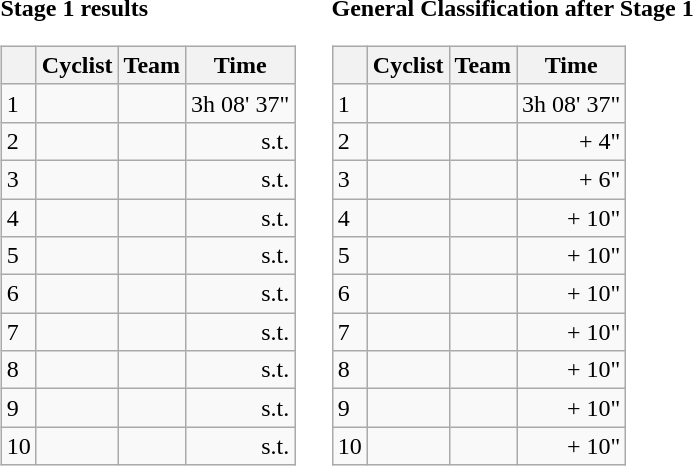<table>
<tr>
<td><strong>Stage 1 results</strong><br><table class="wikitable">
<tr>
<th></th>
<th>Cyclist</th>
<th>Team</th>
<th>Time</th>
</tr>
<tr>
<td>1</td>
<td></td>
<td></td>
<td style="text-align:right;">3h 08' 37"</td>
</tr>
<tr>
<td>2</td>
<td></td>
<td></td>
<td style="text-align:right;">s.t.</td>
</tr>
<tr>
<td>3</td>
<td></td>
<td></td>
<td style="text-align:right;">s.t.</td>
</tr>
<tr>
<td>4</td>
<td></td>
<td></td>
<td style="text-align:right;">s.t.</td>
</tr>
<tr>
<td>5</td>
<td></td>
<td></td>
<td style="text-align:right;">s.t.</td>
</tr>
<tr>
<td>6</td>
<td></td>
<td></td>
<td style="text-align:right;">s.t.</td>
</tr>
<tr>
<td>7</td>
<td></td>
<td></td>
<td style="text-align:right;">s.t.</td>
</tr>
<tr>
<td>8</td>
<td></td>
<td></td>
<td style="text-align:right;">s.t.</td>
</tr>
<tr>
<td>9</td>
<td></td>
<td></td>
<td style="text-align:right;">s.t.</td>
</tr>
<tr>
<td>10</td>
<td></td>
<td></td>
<td style="text-align:right;">s.t.</td>
</tr>
</table>
</td>
<td></td>
<td><strong>General Classification after Stage 1</strong><br><table class="wikitable">
<tr>
<th></th>
<th>Cyclist</th>
<th>Team</th>
<th>Time</th>
</tr>
<tr>
<td>1</td>
<td>  </td>
<td></td>
<td style="text-align:right;">3h 08' 37"</td>
</tr>
<tr>
<td>2</td>
<td></td>
<td></td>
<td style="text-align:right;">+ 4"</td>
</tr>
<tr>
<td>3</td>
<td></td>
<td></td>
<td style="text-align:right;">+ 6"</td>
</tr>
<tr>
<td>4</td>
<td></td>
<td></td>
<td style="text-align:right;">+ 10"</td>
</tr>
<tr>
<td>5</td>
<td></td>
<td></td>
<td style="text-align:right;">+ 10"</td>
</tr>
<tr>
<td>6</td>
<td></td>
<td></td>
<td style="text-align:right;">+ 10"</td>
</tr>
<tr>
<td>7</td>
<td></td>
<td></td>
<td style="text-align:right;">+ 10"</td>
</tr>
<tr>
<td>8</td>
<td></td>
<td></td>
<td style="text-align:right;">+ 10"</td>
</tr>
<tr>
<td>9</td>
<td></td>
<td></td>
<td style="text-align:right;">+ 10"</td>
</tr>
<tr>
<td>10</td>
<td></td>
<td></td>
<td style="text-align:right;">+ 10"</td>
</tr>
</table>
</td>
</tr>
</table>
